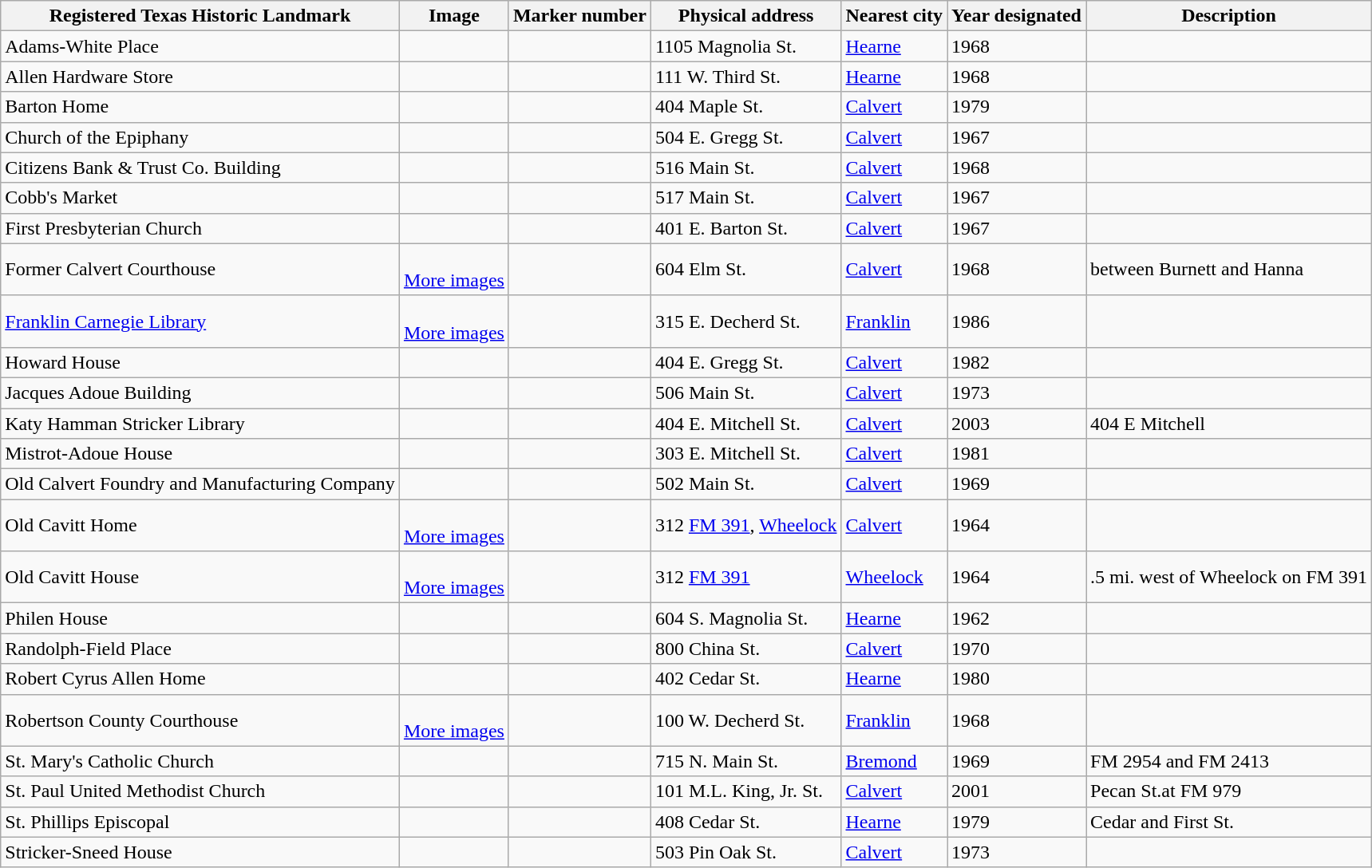<table class="wikitable sortable">
<tr>
<th>Registered Texas Historic Landmark</th>
<th>Image</th>
<th>Marker number</th>
<th>Physical address</th>
<th>Nearest city</th>
<th>Year designated</th>
<th>Description</th>
</tr>
<tr>
<td>Adams-White Place</td>
<td></td>
<td></td>
<td>1105 Magnolia St.<br></td>
<td><a href='#'>Hearne</a></td>
<td>1968</td>
<td></td>
</tr>
<tr>
<td>Allen Hardware Store</td>
<td></td>
<td></td>
<td>111 W. Third St.<br></td>
<td><a href='#'>Hearne</a></td>
<td>1968</td>
<td></td>
</tr>
<tr>
<td>Barton Home</td>
<td></td>
<td></td>
<td>404 Maple St.<br></td>
<td><a href='#'>Calvert</a></td>
<td>1979</td>
<td></td>
</tr>
<tr>
<td>Church of the Epiphany</td>
<td></td>
<td></td>
<td>504 E. Gregg St.<br></td>
<td><a href='#'>Calvert</a></td>
<td>1967</td>
<td></td>
</tr>
<tr>
<td>Citizens Bank & Trust Co. Building</td>
<td></td>
<td></td>
<td>516 Main St.<br></td>
<td><a href='#'>Calvert</a></td>
<td>1968</td>
<td></td>
</tr>
<tr>
<td>Cobb's Market</td>
<td></td>
<td></td>
<td>517 Main St.<br></td>
<td><a href='#'>Calvert</a></td>
<td>1967</td>
<td></td>
</tr>
<tr>
<td>First Presbyterian Church</td>
<td></td>
<td></td>
<td>401 E. Barton St.<br></td>
<td><a href='#'>Calvert</a></td>
<td>1967</td>
<td></td>
</tr>
<tr>
<td>Former Calvert Courthouse</td>
<td><br> <a href='#'>More images</a></td>
<td></td>
<td>604 Elm St.<br></td>
<td><a href='#'>Calvert</a></td>
<td>1968</td>
<td>between Burnett and Hanna</td>
</tr>
<tr>
<td><a href='#'>Franklin Carnegie Library</a></td>
<td><br> <a href='#'>More images</a></td>
<td></td>
<td>315 E. Decherd St.<br></td>
<td><a href='#'>Franklin</a></td>
<td>1986</td>
<td></td>
</tr>
<tr>
<td>Howard House</td>
<td></td>
<td></td>
<td>404 E. Gregg St.<br></td>
<td><a href='#'>Calvert</a></td>
<td>1982</td>
<td></td>
</tr>
<tr>
<td>Jacques Adoue Building</td>
<td></td>
<td></td>
<td>506 Main St.<br></td>
<td><a href='#'>Calvert</a></td>
<td>1973</td>
<td></td>
</tr>
<tr>
<td>Katy Hamman Stricker Library</td>
<td></td>
<td></td>
<td>404 E. Mitchell St.<br></td>
<td><a href='#'>Calvert</a></td>
<td>2003</td>
<td>404 E Mitchell</td>
</tr>
<tr>
<td>Mistrot-Adoue House</td>
<td></td>
<td></td>
<td>303 E. Mitchell St.<br></td>
<td><a href='#'>Calvert</a></td>
<td>1981</td>
<td></td>
</tr>
<tr>
<td>Old Calvert Foundry and Manufacturing Company</td>
<td></td>
<td></td>
<td>502 Main St.<br></td>
<td><a href='#'>Calvert</a></td>
<td>1969</td>
<td></td>
</tr>
<tr>
<td>Old Cavitt Home</td>
<td><br> <a href='#'>More images</a></td>
<td></td>
<td>312 <a href='#'>FM 391</a>, <a href='#'>Wheelock</a><br></td>
<td><a href='#'>Calvert</a></td>
<td>1964</td>
<td></td>
</tr>
<tr>
<td>Old Cavitt House</td>
<td><br> <a href='#'>More images</a></td>
<td></td>
<td>312 <a href='#'>FM 391</a><br></td>
<td><a href='#'>Wheelock</a></td>
<td>1964</td>
<td>.5 mi. west of Wheelock on FM 391</td>
</tr>
<tr>
<td>Philen House</td>
<td></td>
<td></td>
<td>604 S. Magnolia St.<br></td>
<td><a href='#'>Hearne</a></td>
<td>1962</td>
<td></td>
</tr>
<tr>
<td>Randolph-Field Place</td>
<td></td>
<td></td>
<td>800 China St.<br></td>
<td><a href='#'>Calvert</a></td>
<td>1970</td>
<td></td>
</tr>
<tr>
<td>Robert Cyrus Allen Home</td>
<td></td>
<td></td>
<td>402 Cedar St.<br></td>
<td><a href='#'>Hearne</a></td>
<td>1980</td>
<td></td>
</tr>
<tr>
<td>Robertson County Courthouse</td>
<td><br> <a href='#'>More images</a></td>
<td></td>
<td>100 W. Decherd St.<br></td>
<td><a href='#'>Franklin</a></td>
<td>1968</td>
<td></td>
</tr>
<tr>
<td>St. Mary's Catholic Church</td>
<td></td>
<td></td>
<td>715 N. Main St.<br></td>
<td><a href='#'>Bremond</a></td>
<td>1969</td>
<td>FM 2954 and FM 2413</td>
</tr>
<tr>
<td>St. Paul United Methodist Church</td>
<td></td>
<td></td>
<td>101 M.L. King, Jr. St.<br></td>
<td><a href='#'>Calvert</a></td>
<td>2001</td>
<td>Pecan St.at FM 979</td>
</tr>
<tr>
<td>St. Phillips Episcopal</td>
<td></td>
<td></td>
<td>408 Cedar St.<br></td>
<td><a href='#'>Hearne</a></td>
<td>1979</td>
<td>Cedar and First St.</td>
</tr>
<tr>
<td>Stricker-Sneed House</td>
<td></td>
<td></td>
<td>503 Pin Oak St.<br></td>
<td><a href='#'>Calvert</a></td>
<td>1973</td>
<td></td>
</tr>
</table>
